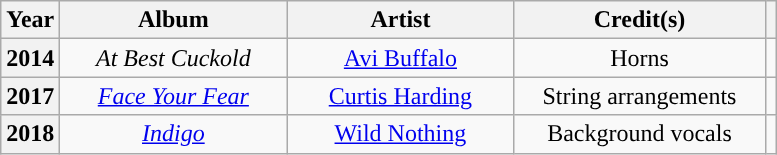<table class="wikitable plainrowheaders" style="text-align:center;">
<tr>
<th scope="col">Year</th>
<th scope="col" style="width:9em;">Album</th>
<th scope="col" style="width:9em;">Artist</th>
<th scope="col" style="width:10em;">Credit(s)</th>
<th scope="col"></th>
</tr>
<tr>
<th scope="row">2014</th>
<td><em>At Best Cuckold</em></td>
<td><a href='#'>Avi Buffalo</a></td>
<td>Horns</td>
<td></td>
</tr>
<tr>
<th scope="row">2017</th>
<td><em><a href='#'>Face Your Fear</a></em></td>
<td><a href='#'>Curtis Harding</a></td>
<td>String arrangements</td>
<td></td>
</tr>
<tr>
<th scope="row">2018</th>
<td><em><a href='#'>Indigo</a></em></td>
<td><a href='#'>Wild Nothing</a></td>
<td>Background vocals</td>
<td></td>
</tr>
</table>
